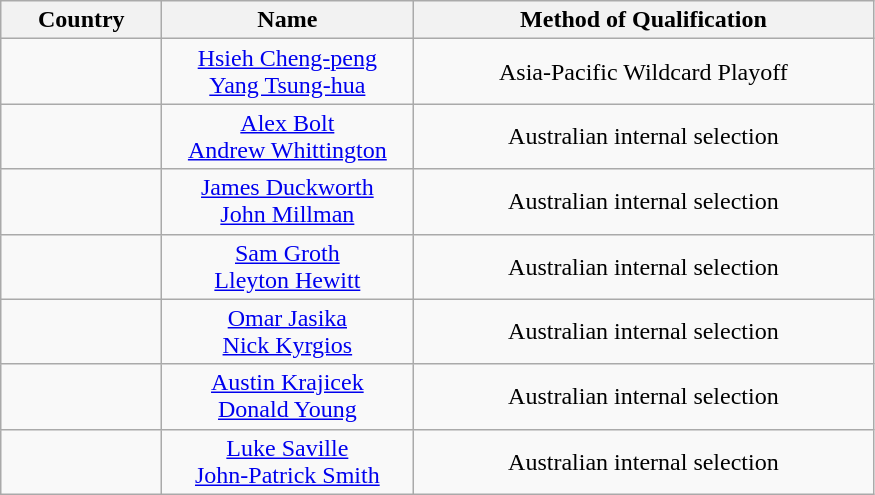<table class="wikitable" style="text-align: center;">
<tr>
<th style="width:100px;">Country</th>
<th width=160>Name</th>
<th width=300>Method of Qualification</th>
</tr>
<tr>
<td> <br> </td>
<td><a href='#'>Hsieh Cheng-peng</a> <br> <a href='#'>Yang Tsung-hua</a></td>
<td>Asia-Pacific Wildcard Playoff</td>
</tr>
<tr>
<td> <br> </td>
<td><a href='#'>Alex Bolt</a> <br> <a href='#'>Andrew Whittington</a></td>
<td>Australian internal selection</td>
</tr>
<tr>
<td> <br> </td>
<td><a href='#'>James Duckworth</a> <br> <a href='#'>John Millman</a></td>
<td>Australian internal selection</td>
</tr>
<tr>
<td> <br> </td>
<td><a href='#'>Sam Groth</a> <br> <a href='#'>Lleyton Hewitt</a></td>
<td>Australian internal selection</td>
</tr>
<tr>
<td> <br> </td>
<td><a href='#'>Omar Jasika</a> <br> <a href='#'>Nick Kyrgios</a></td>
<td>Australian internal selection</td>
</tr>
<tr>
<td> <br> </td>
<td><a href='#'>Austin Krajicek</a> <br> <a href='#'>Donald Young</a></td>
<td>Australian internal selection</td>
</tr>
<tr>
<td> <br> </td>
<td><a href='#'>Luke Saville</a> <br> <a href='#'>John-Patrick Smith</a></td>
<td>Australian internal selection</td>
</tr>
</table>
